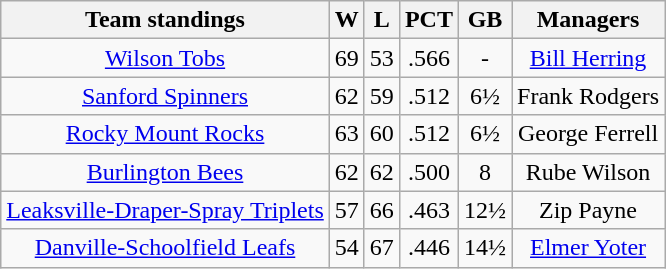<table class="wikitable" style="text-align:center">
<tr>
<th>Team standings</th>
<th>W</th>
<th>L</th>
<th>PCT</th>
<th>GB</th>
<th>Managers</th>
</tr>
<tr>
<td><a href='#'>Wilson Tobs</a></td>
<td>69</td>
<td>53</td>
<td>.566</td>
<td>-</td>
<td><a href='#'>Bill Herring</a></td>
</tr>
<tr>
<td><a href='#'>Sanford Spinners</a></td>
<td>62</td>
<td>59</td>
<td>.512</td>
<td>6½</td>
<td>Frank Rodgers</td>
</tr>
<tr>
<td><a href='#'>Rocky Mount Rocks</a></td>
<td>63</td>
<td>60</td>
<td>.512</td>
<td>6½</td>
<td>George Ferrell</td>
</tr>
<tr>
<td><a href='#'>Burlington Bees</a></td>
<td>62</td>
<td>62</td>
<td>.500</td>
<td>8</td>
<td>Rube Wilson</td>
</tr>
<tr>
<td><a href='#'>Leaksville-Draper-Spray Triplets</a></td>
<td>57</td>
<td>66</td>
<td>.463</td>
<td>12½</td>
<td>Zip Payne</td>
</tr>
<tr>
<td><a href='#'>Danville-Schoolfield Leafs</a></td>
<td>54</td>
<td>67</td>
<td>.446</td>
<td>14½</td>
<td><a href='#'>Elmer Yoter</a></td>
</tr>
</table>
